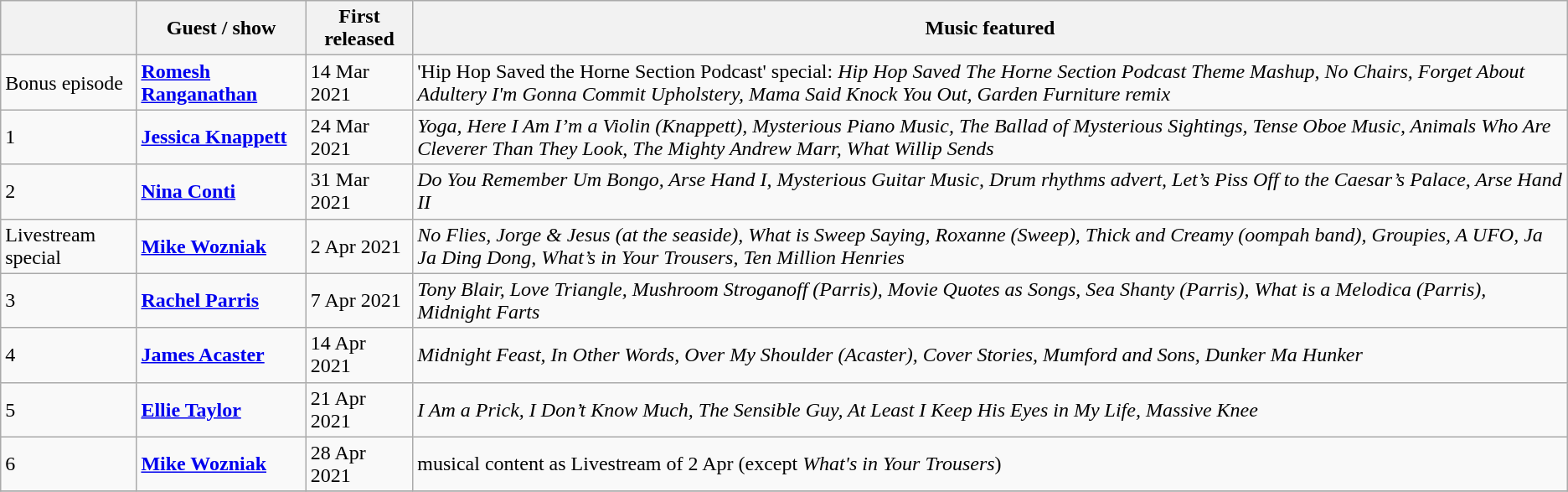<table class="wikitable">
<tr>
<th></th>
<th>Guest / show</th>
<th>First released</th>
<th>Music featured</th>
</tr>
<tr>
<td>Bonus episode</td>
<td><strong><a href='#'>Romesh Ranganathan</a></strong></td>
<td>14 Mar 2021</td>
<td>'Hip Hop Saved the Horne Section Podcast' special: <em>Hip Hop Saved The Horne Section Podcast Theme Mashup, No Chairs, Forget About Adultery I'm Gonna Commit Upholstery, Mama Said Knock You Out, Garden Furniture remix</em></td>
</tr>
<tr>
<td>1</td>
<td><strong><a href='#'>Jessica Knappett</a></strong></td>
<td>24 Mar 2021</td>
<td><em>Yoga, Here I Am I’m a Violin (Knappett), Mysterious Piano Music, The Ballad of Mysterious Sightings, Tense Oboe Music, Animals Who Are Cleverer Than They Look, The Mighty Andrew Marr, What Willip Sends</em></td>
</tr>
<tr>
<td>2</td>
<td><strong><a href='#'>Nina Conti</a></strong></td>
<td>31 Mar 2021</td>
<td><em>Do You Remember Um Bongo, Arse Hand I, Mysterious Guitar Music, Drum rhythms advert, Let’s Piss Off to the Caesar’s Palace, Arse Hand II</em></td>
</tr>
<tr>
<td>Livestream special</td>
<td><strong><a href='#'>Mike Wozniak</a></strong></td>
<td>2 Apr 2021</td>
<td><em>No Flies, Jorge & Jesus (at the seaside), What is Sweep Saying, Roxanne (Sweep), Thick and Creamy (oompah band), Groupies, A UFO, Ja Ja Ding Dong, What’s in Your Trousers, Ten Million Henries</em></td>
</tr>
<tr>
<td>3</td>
<td><strong><a href='#'>Rachel Parris</a></strong></td>
<td>7 Apr 2021</td>
<td><em>Tony Blair, Love Triangle, Mushroom Stroganoff (Parris), Movie Quotes as Songs, Sea Shanty (Parris), What is a Melodica (Parris), Midnight Farts</em></td>
</tr>
<tr>
<td>4</td>
<td><strong><a href='#'>James Acaster</a></strong></td>
<td>14 Apr 2021</td>
<td><em>Midnight Feast, In Other Words, Over My Shoulder (Acaster), Cover Stories, Mumford and Sons, Dunker Ma Hunker</em></td>
</tr>
<tr>
<td>5</td>
<td><strong><a href='#'>Ellie Taylor</a></strong></td>
<td>21 Apr 2021</td>
<td><em>I Am a Prick, I Don’t Know Much, The Sensible Guy, At Least I Keep His Eyes in My Life, Massive Knee</em></td>
</tr>
<tr>
<td>6</td>
<td><strong><a href='#'>Mike Wozniak</a></strong></td>
<td>28 Apr 2021</td>
<td>musical content as Livestream of 2 Apr (except <em>What's in Your Trousers</em>)</td>
</tr>
<tr>
</tr>
</table>
